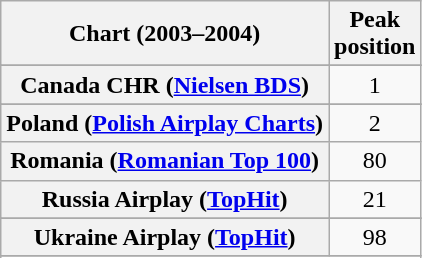<table class="wikitable sortable plainrowheaders" style="text-align:center">
<tr>
<th scope="col">Chart (2003–2004)</th>
<th scope="col">Peak<br>position</th>
</tr>
<tr>
</tr>
<tr>
</tr>
<tr>
</tr>
<tr>
<th scope="row">Canada CHR (<a href='#'>Nielsen BDS</a>)</th>
<td>1</td>
</tr>
<tr>
</tr>
<tr>
</tr>
<tr>
</tr>
<tr>
</tr>
<tr>
</tr>
<tr>
</tr>
<tr>
<th scope="row">Poland (<a href='#'>Polish Airplay Charts</a>)</th>
<td>2</td>
</tr>
<tr>
<th scope="row">Romania (<a href='#'>Romanian Top 100</a>)</th>
<td>80</td>
</tr>
<tr>
<th scope="row">Russia Airplay (<a href='#'>TopHit</a>)</th>
<td>21</td>
</tr>
<tr>
</tr>
<tr>
</tr>
<tr>
</tr>
<tr>
</tr>
<tr>
</tr>
<tr>
<th scope="row">Ukraine Airplay (<a href='#'>TopHit</a>)</th>
<td>98</td>
</tr>
<tr>
</tr>
<tr>
</tr>
<tr>
</tr>
<tr>
</tr>
<tr>
</tr>
<tr>
</tr>
</table>
